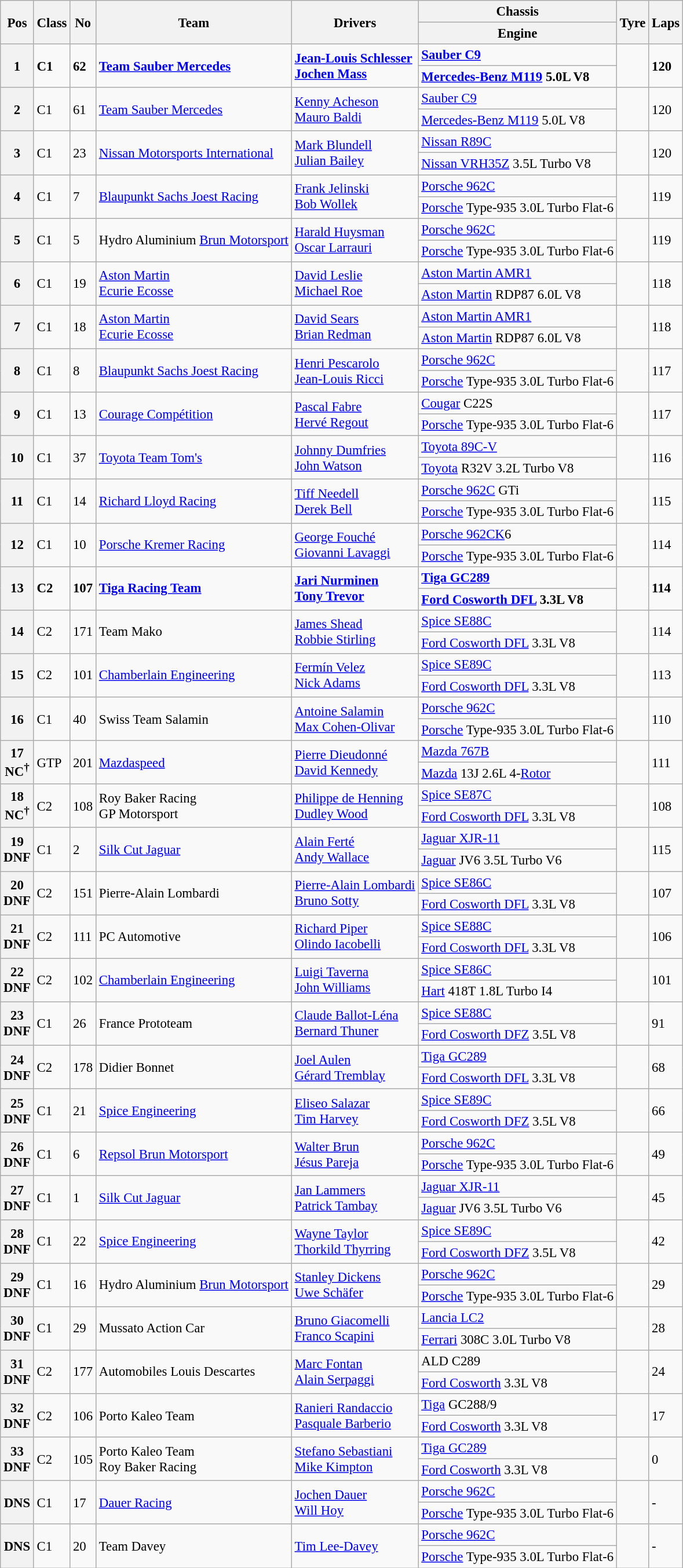<table class="wikitable" style="font-size: 95%;">
<tr>
<th rowspan=2>Pos</th>
<th rowspan=2>Class</th>
<th rowspan=2>No</th>
<th rowspan=2>Team</th>
<th rowspan=2>Drivers</th>
<th>Chassis</th>
<th rowspan=2>Tyre</th>
<th rowspan=2>Laps</th>
</tr>
<tr>
<th>Engine</th>
</tr>
<tr style="font-weight:bold">
<th rowspan=2>1</th>
<td rowspan=2>C1</td>
<td rowspan=2>62</td>
<td rowspan=2> <a href='#'>Team Sauber Mercedes</a></td>
<td rowspan=2> <a href='#'>Jean-Louis Schlesser</a><br> <a href='#'>Jochen Mass</a></td>
<td><a href='#'>Sauber C9</a></td>
<td rowspan=2></td>
<td rowspan=2>120</td>
</tr>
<tr style="font-weight:bold">
<td><a href='#'>Mercedes-Benz M119</a> 5.0L V8</td>
</tr>
<tr>
<th rowspan=2>2</th>
<td rowspan=2>C1</td>
<td rowspan=2>61</td>
<td rowspan=2> <a href='#'>Team Sauber Mercedes</a></td>
<td rowspan=2> <a href='#'>Kenny Acheson</a><br> <a href='#'>Mauro Baldi</a></td>
<td><a href='#'>Sauber C9</a></td>
<td rowspan=2></td>
<td rowspan=2>120</td>
</tr>
<tr>
<td><a href='#'>Mercedes-Benz M119</a> 5.0L V8</td>
</tr>
<tr>
<th rowspan=2>3</th>
<td rowspan=2>C1</td>
<td rowspan=2>23</td>
<td rowspan=2> <a href='#'>Nissan Motorsports International</a></td>
<td rowspan=2> <a href='#'>Mark Blundell</a><br> <a href='#'>Julian Bailey</a></td>
<td><a href='#'>Nissan R89C</a></td>
<td rowspan=2></td>
<td rowspan=2>120</td>
</tr>
<tr>
<td><a href='#'>Nissan VRH35Z</a> 3.5L Turbo V8</td>
</tr>
<tr>
<th rowspan=2>4</th>
<td rowspan=2>C1</td>
<td rowspan=2>7</td>
<td rowspan=2> <a href='#'>Blaupunkt Sachs Joest Racing</a></td>
<td rowspan=2> <a href='#'>Frank Jelinski</a><br> <a href='#'>Bob Wollek</a></td>
<td><a href='#'>Porsche 962C</a></td>
<td rowspan=2></td>
<td rowspan=2>119</td>
</tr>
<tr>
<td><a href='#'>Porsche</a> Type-935 3.0L Turbo Flat-6</td>
</tr>
<tr>
<th rowspan=2>5</th>
<td rowspan=2>C1</td>
<td rowspan=2>5</td>
<td rowspan=2> Hydro Aluminium <a href='#'>Brun Motorsport</a></td>
<td rowspan=2> <a href='#'>Harald Huysman</a><br> <a href='#'>Oscar Larrauri</a></td>
<td><a href='#'>Porsche 962C</a></td>
<td rowspan=2></td>
<td rowspan=2>119</td>
</tr>
<tr>
<td><a href='#'>Porsche</a> Type-935 3.0L Turbo Flat-6</td>
</tr>
<tr>
<th rowspan=2>6</th>
<td rowspan=2>C1</td>
<td rowspan=2>19</td>
<td rowspan=2> <a href='#'>Aston Martin</a><br> <a href='#'>Ecurie Ecosse</a></td>
<td rowspan=2> <a href='#'>David Leslie</a><br> <a href='#'>Michael Roe</a></td>
<td><a href='#'>Aston Martin AMR1</a></td>
<td rowspan=2></td>
<td rowspan=2>118</td>
</tr>
<tr>
<td><a href='#'>Aston Martin</a> RDP87 6.0L V8</td>
</tr>
<tr>
<th rowspan=2>7</th>
<td rowspan=2>C1</td>
<td rowspan=2>18</td>
<td rowspan=2> <a href='#'>Aston Martin</a><br> <a href='#'>Ecurie Ecosse</a></td>
<td rowspan=2> <a href='#'>David Sears</a><br> <a href='#'>Brian Redman</a></td>
<td><a href='#'>Aston Martin AMR1</a></td>
<td rowspan=2></td>
<td rowspan=2>118</td>
</tr>
<tr>
<td><a href='#'>Aston Martin</a> RDP87 6.0L V8</td>
</tr>
<tr>
<th rowspan=2>8</th>
<td rowspan=2>C1</td>
<td rowspan=2>8</td>
<td rowspan=2> <a href='#'>Blaupunkt Sachs Joest Racing</a></td>
<td rowspan=2> <a href='#'>Henri Pescarolo</a><br> <a href='#'>Jean-Louis Ricci</a></td>
<td><a href='#'>Porsche 962C</a></td>
<td rowspan=2></td>
<td rowspan=2>117</td>
</tr>
<tr>
<td><a href='#'>Porsche</a> Type-935 3.0L Turbo Flat-6</td>
</tr>
<tr>
<th rowspan=2>9</th>
<td rowspan=2>C1</td>
<td rowspan=2>13</td>
<td rowspan=2> <a href='#'>Courage Compétition</a></td>
<td rowspan=2> <a href='#'>Pascal Fabre</a><br> <a href='#'>Hervé Regout</a></td>
<td><a href='#'>Cougar</a> C22S</td>
<td rowspan=2></td>
<td rowspan=2>117</td>
</tr>
<tr>
<td><a href='#'>Porsche</a> Type-935 3.0L Turbo Flat-6</td>
</tr>
<tr>
<th rowspan=2>10</th>
<td rowspan=2>C1</td>
<td rowspan=2>37</td>
<td rowspan=2> <a href='#'>Toyota Team Tom's</a></td>
<td rowspan=2> <a href='#'>Johnny Dumfries</a><br> <a href='#'>John Watson</a></td>
<td><a href='#'>Toyota 89C-V</a></td>
<td rowspan=2></td>
<td rowspan=2>116</td>
</tr>
<tr>
<td><a href='#'>Toyota</a> R32V 3.2L Turbo V8</td>
</tr>
<tr>
<th rowspan=2>11</th>
<td rowspan=2>C1</td>
<td rowspan=2>14</td>
<td rowspan=2> <a href='#'>Richard Lloyd Racing</a></td>
<td rowspan=2> <a href='#'>Tiff Needell</a><br> <a href='#'>Derek Bell</a></td>
<td><a href='#'>Porsche 962C</a> GTi</td>
<td rowspan=2></td>
<td rowspan=2>115</td>
</tr>
<tr>
<td><a href='#'>Porsche</a> Type-935 3.0L Turbo Flat-6</td>
</tr>
<tr>
<th rowspan=2>12</th>
<td rowspan=2>C1</td>
<td rowspan=2>10</td>
<td rowspan=2> <a href='#'>Porsche Kremer Racing</a></td>
<td rowspan=2> <a href='#'>George Fouché</a><br> <a href='#'>Giovanni Lavaggi</a></td>
<td><a href='#'>Porsche 962CK</a>6</td>
<td rowspan=2></td>
<td rowspan=2>114</td>
</tr>
<tr>
<td><a href='#'>Porsche</a> Type-935 3.0L Turbo Flat-6</td>
</tr>
<tr style="font-weight:bold">
<th rowspan=2>13</th>
<td rowspan=2>C2</td>
<td rowspan=2>107</td>
<td rowspan=2> <a href='#'>Tiga Racing Team</a></td>
<td rowspan=2> <a href='#'>Jari Nurminen</a><br> <a href='#'>Tony Trevor</a></td>
<td><a href='#'>Tiga GC289</a></td>
<td rowspan=2></td>
<td rowspan=2>114</td>
</tr>
<tr style="font-weight:bold">
<td><a href='#'>Ford Cosworth DFL</a> 3.3L V8</td>
</tr>
<tr>
<th rowspan=2>14</th>
<td rowspan=2>C2</td>
<td rowspan=2>171</td>
<td rowspan=2> Team Mako</td>
<td rowspan=2> <a href='#'>James Shead</a><br> <a href='#'>Robbie Stirling</a></td>
<td><a href='#'>Spice SE88C</a></td>
<td rowspan=2></td>
<td rowspan=2>114</td>
</tr>
<tr>
<td><a href='#'>Ford Cosworth DFL</a> 3.3L V8</td>
</tr>
<tr>
<th rowspan=2>15</th>
<td rowspan=2>C2</td>
<td rowspan=2>101</td>
<td rowspan=2> <a href='#'>Chamberlain Engineering</a></td>
<td rowspan=2> <a href='#'>Fermín Velez</a><br> <a href='#'>Nick Adams</a></td>
<td><a href='#'>Spice SE89C</a></td>
<td rowspan=2></td>
<td rowspan=2>113</td>
</tr>
<tr>
<td><a href='#'>Ford Cosworth DFL</a> 3.3L V8</td>
</tr>
<tr>
<th rowspan=2>16</th>
<td rowspan=2>C1</td>
<td rowspan=2>40</td>
<td rowspan=2> Swiss Team Salamin</td>
<td rowspan=2> <a href='#'>Antoine Salamin</a><br> <a href='#'>Max Cohen-Olivar</a></td>
<td><a href='#'>Porsche 962C</a></td>
<td rowspan=2></td>
<td rowspan=2>110</td>
</tr>
<tr>
<td><a href='#'>Porsche</a> Type-935 3.0L Turbo Flat-6</td>
</tr>
<tr>
<th rowspan=2>17<br>NC<sup>†</sup></th>
<td rowspan=2>GTP</td>
<td rowspan=2>201</td>
<td rowspan=2> <a href='#'>Mazdaspeed</a></td>
<td rowspan=2> <a href='#'>Pierre Dieudonné</a><br> <a href='#'>David Kennedy</a></td>
<td><a href='#'>Mazda 767B</a></td>
<td rowspan=2></td>
<td rowspan=2>111</td>
</tr>
<tr>
<td><a href='#'>Mazda</a> 13J 2.6L 4-<a href='#'>Rotor</a></td>
</tr>
<tr>
<th rowspan=2>18<br>NC<sup>†</sup></th>
<td rowspan=2>C2</td>
<td rowspan=2>108</td>
<td rowspan=2> Roy Baker Racing<br> GP Motorsport</td>
<td rowspan=2> <a href='#'>Philippe de Henning</a><br> <a href='#'>Dudley Wood</a></td>
<td><a href='#'>Spice SE87C</a></td>
<td rowspan=2></td>
<td rowspan=2>108</td>
</tr>
<tr>
<td><a href='#'>Ford Cosworth DFL</a> 3.3L V8</td>
</tr>
<tr>
<th rowspan=2>19<br>DNF</th>
<td rowspan=2>C1</td>
<td rowspan=2>2</td>
<td rowspan=2> <a href='#'>Silk Cut Jaguar</a></td>
<td rowspan=2> <a href='#'>Alain Ferté</a><br> <a href='#'>Andy Wallace</a></td>
<td><a href='#'>Jaguar XJR-11</a></td>
<td rowspan=2></td>
<td rowspan=2>115</td>
</tr>
<tr>
<td><a href='#'>Jaguar</a> JV6 3.5L Turbo V6</td>
</tr>
<tr>
<th rowspan=2>20<br>DNF</th>
<td rowspan=2>C2</td>
<td rowspan=2>151</td>
<td rowspan=2> Pierre-Alain Lombardi</td>
<td rowspan=2> <a href='#'>Pierre-Alain Lombardi</a><br> <a href='#'>Bruno Sotty</a></td>
<td><a href='#'>Spice SE86C</a></td>
<td rowspan=2></td>
<td rowspan=2>107</td>
</tr>
<tr>
<td><a href='#'>Ford Cosworth DFL</a> 3.3L V8</td>
</tr>
<tr>
<th rowspan=2>21<br>DNF</th>
<td rowspan=2>C2</td>
<td rowspan=2>111</td>
<td rowspan=2> PC Automotive</td>
<td rowspan=2> <a href='#'>Richard Piper</a><br> <a href='#'>Olindo Iacobelli</a></td>
<td><a href='#'>Spice SE88C</a></td>
<td rowspan=2></td>
<td rowspan=2>106</td>
</tr>
<tr>
<td><a href='#'>Ford Cosworth DFL</a> 3.3L V8</td>
</tr>
<tr>
<th rowspan=2>22<br>DNF</th>
<td rowspan=2>C2</td>
<td rowspan=2>102</td>
<td rowspan=2> <a href='#'>Chamberlain Engineering</a></td>
<td rowspan=2> <a href='#'>Luigi Taverna</a><br> <a href='#'>John Williams</a></td>
<td><a href='#'>Spice SE86C</a></td>
<td rowspan=2></td>
<td rowspan=2>101</td>
</tr>
<tr>
<td><a href='#'>Hart</a> 418T 1.8L Turbo I4</td>
</tr>
<tr>
<th rowspan=2>23<br>DNF</th>
<td rowspan=2>C1</td>
<td rowspan=2>26</td>
<td rowspan=2> France Prototeam</td>
<td rowspan=2> <a href='#'>Claude Ballot-Léna</a><br> <a href='#'>Bernard Thuner</a></td>
<td><a href='#'>Spice SE88C</a></td>
<td rowspan=2></td>
<td rowspan=2>91</td>
</tr>
<tr>
<td><a href='#'>Ford Cosworth DFZ</a> 3.5L V8</td>
</tr>
<tr>
<th rowspan=2>24<br>DNF</th>
<td rowspan=2>C2</td>
<td rowspan=2>178</td>
<td rowspan=2> Didier Bonnet</td>
<td rowspan=2> <a href='#'>Joel Aulen</a><br> <a href='#'>Gérard Tremblay</a></td>
<td><a href='#'>Tiga GC289</a></td>
<td rowspan=2></td>
<td rowspan=2>68</td>
</tr>
<tr>
<td><a href='#'>Ford Cosworth DFL</a> 3.3L V8</td>
</tr>
<tr>
<th rowspan=2>25<br>DNF</th>
<td rowspan=2>C1</td>
<td rowspan=2>21</td>
<td rowspan=2> <a href='#'>Spice Engineering</a></td>
<td rowspan=2> <a href='#'>Eliseo Salazar</a><br> <a href='#'>Tim Harvey</a></td>
<td><a href='#'>Spice SE89C</a></td>
<td rowspan=2></td>
<td rowspan=2>66</td>
</tr>
<tr>
<td><a href='#'>Ford Cosworth DFZ</a> 3.5L V8</td>
</tr>
<tr>
<th rowspan=2>26<br>DNF</th>
<td rowspan=2>C1</td>
<td rowspan=2>6</td>
<td rowspan=2> <a href='#'>Repsol Brun Motorsport</a></td>
<td rowspan=2> <a href='#'>Walter Brun</a><br> <a href='#'>Jésus Pareja</a></td>
<td><a href='#'>Porsche 962C</a></td>
<td rowspan=2></td>
<td rowspan=2>49</td>
</tr>
<tr>
<td><a href='#'>Porsche</a> Type-935 3.0L Turbo Flat-6</td>
</tr>
<tr>
<th rowspan=2>27<br>DNF</th>
<td rowspan=2>C1</td>
<td rowspan=2>1</td>
<td rowspan=2> <a href='#'>Silk Cut Jaguar</a></td>
<td rowspan=2> <a href='#'>Jan Lammers</a><br> <a href='#'>Patrick Tambay</a></td>
<td><a href='#'>Jaguar XJR-11</a></td>
<td rowspan=2></td>
<td rowspan=2>45</td>
</tr>
<tr>
<td><a href='#'>Jaguar</a> JV6 3.5L Turbo V6</td>
</tr>
<tr>
<th rowspan=2>28<br>DNF</th>
<td rowspan=2>C1</td>
<td rowspan=2>22</td>
<td rowspan=2> <a href='#'>Spice Engineering</a></td>
<td rowspan=2> <a href='#'>Wayne Taylor</a><br> <a href='#'>Thorkild Thyrring</a></td>
<td><a href='#'>Spice SE89C</a></td>
<td rowspan=2></td>
<td rowspan=2>42</td>
</tr>
<tr>
<td><a href='#'>Ford Cosworth DFZ</a> 3.5L V8</td>
</tr>
<tr>
<th rowspan=2>29<br>DNF</th>
<td rowspan=2>C1</td>
<td rowspan=2>16</td>
<td rowspan=2> Hydro Aluminium <a href='#'>Brun Motorsport</a></td>
<td rowspan=2> <a href='#'>Stanley Dickens</a><br> <a href='#'>Uwe Schäfer</a></td>
<td><a href='#'>Porsche 962C</a></td>
<td rowspan=2></td>
<td rowspan=2>29</td>
</tr>
<tr>
<td><a href='#'>Porsche</a> Type-935 3.0L Turbo Flat-6</td>
</tr>
<tr>
<th rowspan=2>30<br>DNF</th>
<td rowspan=2>C1</td>
<td rowspan=2>29</td>
<td rowspan=2> Mussato Action Car</td>
<td rowspan=2> <a href='#'>Bruno Giacomelli</a><br> <a href='#'>Franco Scapini</a></td>
<td><a href='#'>Lancia LC2</a></td>
<td rowspan=2></td>
<td rowspan=2>28</td>
</tr>
<tr>
<td><a href='#'>Ferrari</a> 308C 3.0L Turbo V8</td>
</tr>
<tr>
<th rowspan=2>31<br>DNF</th>
<td rowspan=2>C2</td>
<td rowspan=2>177</td>
<td rowspan=2> Automobiles Louis Descartes</td>
<td rowspan=2> <a href='#'>Marc Fontan</a><br> <a href='#'>Alain Serpaggi</a></td>
<td>ALD C289</td>
<td rowspan=2></td>
<td rowspan=2>24</td>
</tr>
<tr>
<td><a href='#'>Ford Cosworth</a> 3.3L V8</td>
</tr>
<tr>
<th rowspan=2>32<br>DNF</th>
<td rowspan=2>C2</td>
<td rowspan=2>106</td>
<td rowspan=2> Porto Kaleo Team</td>
<td rowspan=2> <a href='#'>Ranieri Randaccio</a><br> <a href='#'>Pasquale Barberio</a></td>
<td><a href='#'>Tiga</a> GC288/9</td>
<td rowspan=2></td>
<td rowspan=2>17</td>
</tr>
<tr>
<td><a href='#'>Ford Cosworth</a> 3.3L V8</td>
</tr>
<tr>
<th rowspan=2>33<br>DNF</th>
<td rowspan=2>C2</td>
<td rowspan=2>105</td>
<td rowspan=2> Porto Kaleo Team<br> Roy Baker Racing</td>
<td rowspan=2> <a href='#'>Stefano Sebastiani</a><br> <a href='#'>Mike Kimpton</a></td>
<td><a href='#'>Tiga GC289</a></td>
<td rowspan=2></td>
<td rowspan=2>0</td>
</tr>
<tr>
<td><a href='#'>Ford Cosworth</a> 3.3L V8</td>
</tr>
<tr>
<th rowspan=2>DNS</th>
<td rowspan=2>C1</td>
<td rowspan=2>17</td>
<td rowspan=2> <a href='#'>Dauer Racing</a></td>
<td rowspan=2> <a href='#'>Jochen Dauer</a><br> <a href='#'>Will Hoy</a></td>
<td><a href='#'>Porsche 962C</a></td>
<td rowspan=2></td>
<td rowspan=2>-</td>
</tr>
<tr>
<td><a href='#'>Porsche</a> Type-935 3.0L Turbo Flat-6</td>
</tr>
<tr>
<th rowspan=2>DNS</th>
<td rowspan=2>C1</td>
<td rowspan=2>20</td>
<td rowspan=2> Team Davey</td>
<td rowspan=2> <a href='#'>Tim Lee-Davey</a></td>
<td><a href='#'>Porsche 962C</a></td>
<td rowspan=2></td>
<td rowspan=2>-</td>
</tr>
<tr>
<td><a href='#'>Porsche</a> Type-935 3.0L Turbo Flat-6</td>
</tr>
</table>
